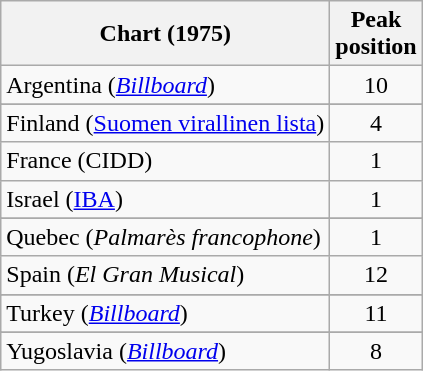<table class="wikitable sortable plainrowheaders">
<tr>
<th scope="col">Chart (1975)</th>
<th scope="col">Peak<br>position</th>
</tr>
<tr>
<td>Argentina (<em><a href='#'>Billboard</a></em>)</td>
<td align="center">10</td>
</tr>
<tr>
</tr>
<tr>
</tr>
<tr>
<td>Finland (<a href='#'>Suomen virallinen lista</a>)</td>
<td align="center">4</td>
</tr>
<tr>
<td>France (CIDD)</td>
<td align="center">1</td>
</tr>
<tr>
<td>Israel (<a href='#'>IBA</a>)</td>
<td align="center">1</td>
</tr>
<tr>
</tr>
<tr>
</tr>
<tr>
<td>Quebec (<em>Palmarès francophone</em>)</td>
<td align="center">1</td>
</tr>
<tr>
<td>Spain (<em>El Gran Musical</em>)</td>
<td align="center">12</td>
</tr>
<tr>
</tr>
<tr>
<td>Turkey (<em><a href='#'>Billboard</a></em>)</td>
<td align="center">11</td>
</tr>
<tr>
</tr>
<tr>
<td>Yugoslavia (<em><a href='#'>Billboard</a></em>)</td>
<td align="center">8</td>
</tr>
</table>
